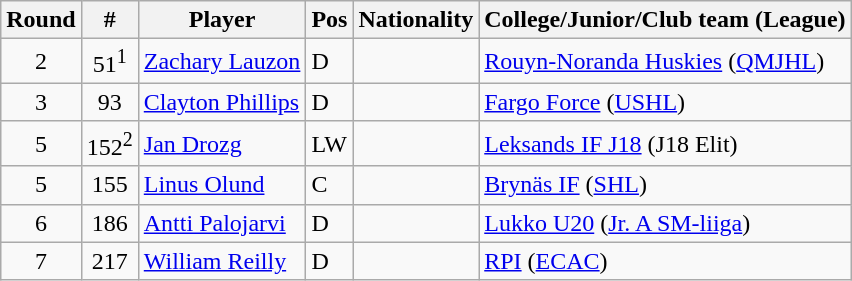<table class="wikitable">
<tr>
<th>Round</th>
<th>#</th>
<th>Player</th>
<th>Pos</th>
<th>Nationality</th>
<th>College/Junior/Club team (League)</th>
</tr>
<tr>
<td style="text-align:center">2</td>
<td style="text-align:center">51<sup>1</sup></td>
<td><a href='#'>Zachary Lauzon</a></td>
<td>D</td>
<td></td>
<td><a href='#'>Rouyn-Noranda Huskies</a> (<a href='#'>QMJHL</a>)</td>
</tr>
<tr>
<td style="text-align:center">3</td>
<td style="text-align:center">93</td>
<td><a href='#'>Clayton Phillips</a></td>
<td>D</td>
<td></td>
<td><a href='#'>Fargo Force</a> (<a href='#'>USHL</a>)</td>
</tr>
<tr>
<td style="text-align:center">5</td>
<td style="text-align:center">152<sup>2</sup></td>
<td><a href='#'>Jan Drozg</a></td>
<td>LW</td>
<td></td>
<td><a href='#'>Leksands IF J18</a> (J18 Elit)</td>
</tr>
<tr>
<td style="text-align:center">5</td>
<td style="text-align:center">155</td>
<td><a href='#'>Linus Olund</a></td>
<td>C</td>
<td></td>
<td><a href='#'>Brynäs IF</a> (<a href='#'>SHL</a>)</td>
</tr>
<tr>
<td style="text-align:center">6</td>
<td style="text-align:center">186</td>
<td><a href='#'>Antti Palojarvi</a></td>
<td>D</td>
<td></td>
<td><a href='#'>Lukko U20</a> (<a href='#'>Jr. A SM-liiga</a>)</td>
</tr>
<tr>
<td style="text-align:center">7</td>
<td style="text-align:center">217</td>
<td><a href='#'>William Reilly</a></td>
<td>D</td>
<td></td>
<td><a href='#'>RPI</a> (<a href='#'>ECAC</a>)</td>
</tr>
</table>
